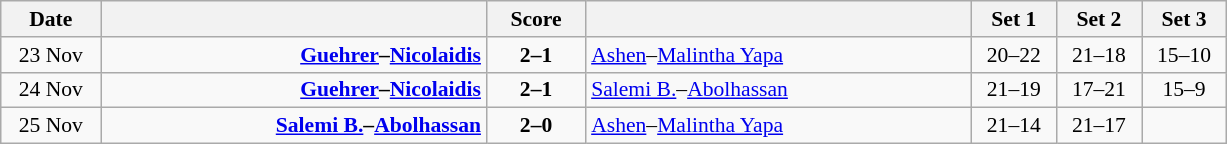<table class="wikitable" style="text-align: center; font-size:90% ">
<tr>
<th width="60">Date</th>
<th align="right" width="250"></th>
<th width="60">Score</th>
<th align="left" width="250"></th>
<th width="50">Set 1</th>
<th width="50">Set 2</th>
<th width="50">Set 3</th>
</tr>
<tr>
<td>23 Nov</td>
<td align=right><strong><a href='#'>Guehrer</a>–<a href='#'>Nicolaidis</a> </strong></td>
<td align=center><strong>2–1</strong></td>
<td align=left> <a href='#'>Ashen</a>–<a href='#'>Malintha Yapa</a></td>
<td>20–22</td>
<td>21–18</td>
<td>15–10</td>
</tr>
<tr>
<td>24 Nov</td>
<td align=right><strong><a href='#'>Guehrer</a>–<a href='#'>Nicolaidis</a> </strong></td>
<td align=center><strong>2–1</strong></td>
<td align=left> <a href='#'>Salemi B.</a>–<a href='#'>Abolhassan</a></td>
<td>21–19</td>
<td>17–21</td>
<td>15–9</td>
</tr>
<tr>
<td>25 Nov</td>
<td align=right><strong><a href='#'>Salemi B.</a>–<a href='#'>Abolhassan</a> </strong></td>
<td align=center><strong>2–0</strong></td>
<td align=left> <a href='#'>Ashen</a>–<a href='#'>Malintha Yapa</a></td>
<td>21–14</td>
<td>21–17</td>
<td></td>
</tr>
</table>
